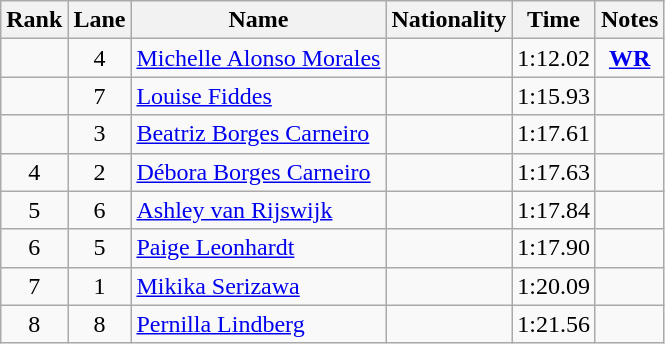<table class="wikitable sortable" style="text-align:center">
<tr>
<th>Rank</th>
<th>Lane</th>
<th>Name</th>
<th>Nationality</th>
<th>Time</th>
<th>Notes</th>
</tr>
<tr>
<td></td>
<td>4</td>
<td align=left><a href='#'>Michelle Alonso Morales</a></td>
<td align=left></td>
<td>1:12.02</td>
<td><strong><a href='#'>WR</a></strong></td>
</tr>
<tr>
<td></td>
<td>7</td>
<td align=left><a href='#'>Louise Fiddes</a></td>
<td align=left></td>
<td>1:15.93</td>
<td></td>
</tr>
<tr>
<td></td>
<td>3</td>
<td align=left><a href='#'>Beatriz Borges Carneiro</a></td>
<td align=left></td>
<td>1:17.61</td>
<td></td>
</tr>
<tr>
<td>4</td>
<td>2</td>
<td align=left><a href='#'>Débora Borges Carneiro</a></td>
<td align=left></td>
<td>1:17.63</td>
<td></td>
</tr>
<tr>
<td>5</td>
<td>6</td>
<td align=left><a href='#'>Ashley van Rijswijk</a></td>
<td align=left></td>
<td>1:17.84</td>
<td></td>
</tr>
<tr>
<td>6</td>
<td>5</td>
<td align=left><a href='#'>Paige Leonhardt</a></td>
<td align=left></td>
<td>1:17.90</td>
<td></td>
</tr>
<tr>
<td>7</td>
<td>1</td>
<td align=left><a href='#'>Mikika Serizawa</a></td>
<td align=left></td>
<td>1:20.09</td>
<td></td>
</tr>
<tr>
<td>8</td>
<td>8</td>
<td align=left><a href='#'>Pernilla Lindberg</a></td>
<td align=left></td>
<td>1:21.56</td>
<td></td>
</tr>
</table>
